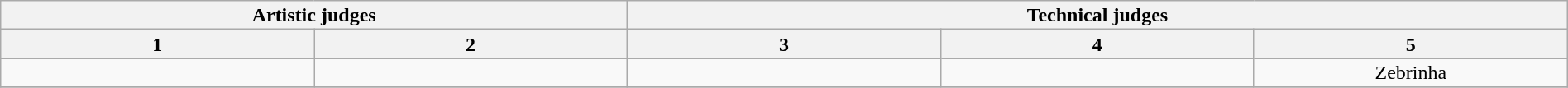<table class="wikitable" style="font-size:100%; line-height:16px; text-align:center" width="100%">
<tr>
<th colspan=2>Artistic judges</th>
<th colspan=3>Technical judges</th>
</tr>
<tr>
<th width="20.0%">1</th>
<th width="20.0%">2</th>
<th width="20.0%">3</th>
<th width="20.0%">4</th>
<th width="20.0%">5</th>
</tr>
<tr>
<td></td>
<td></td>
<td></td>
<td></td>
<td>Zebrinha</td>
</tr>
<tr>
</tr>
</table>
